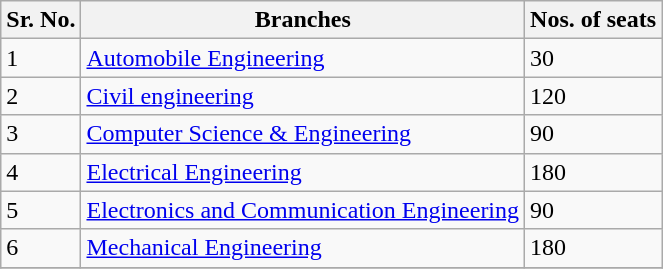<table class="wikitable">
<tr>
<th>Sr. No.</th>
<th>Branches</th>
<th>Nos. of seats</th>
</tr>
<tr>
<td>1</td>
<td><a href='#'>Automobile Engineering</a></td>
<td>30</td>
</tr>
<tr>
<td>2</td>
<td><a href='#'>Civil engineering</a></td>
<td>120</td>
</tr>
<tr>
<td>3</td>
<td><a href='#'>Computer Science & Engineering</a></td>
<td>90</td>
</tr>
<tr>
<td>4</td>
<td><a href='#'>Electrical Engineering</a></td>
<td>180</td>
</tr>
<tr>
<td>5</td>
<td><a href='#'>Electronics and Communication Engineering</a></td>
<td>90</td>
</tr>
<tr>
<td>6</td>
<td><a href='#'>Mechanical Engineering</a></td>
<td>180</td>
</tr>
<tr>
</tr>
</table>
